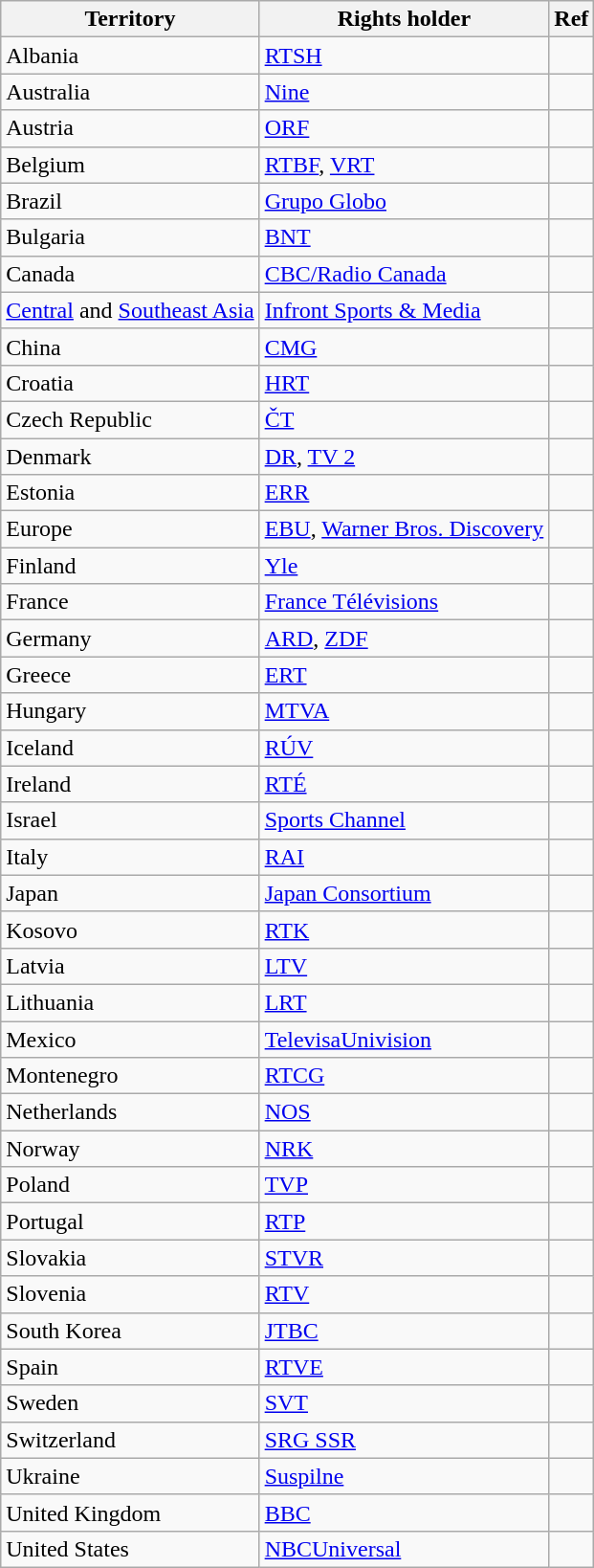<table class="wikitable">
<tr>
<th>Territory</th>
<th>Rights holder</th>
<th>Ref</th>
</tr>
<tr>
<td>Albania</td>
<td><a href='#'>RTSH</a></td>
<td></td>
</tr>
<tr>
<td>Australia</td>
<td><a href='#'>Nine</a></td>
<td></td>
</tr>
<tr>
<td>Austria</td>
<td><a href='#'>ORF</a></td>
<td></td>
</tr>
<tr>
<td>Belgium</td>
<td><a href='#'>RTBF</a>, <a href='#'>VRT</a></td>
<td></td>
</tr>
<tr>
<td>Brazil</td>
<td><a href='#'>Grupo Globo</a></td>
<td></td>
</tr>
<tr>
<td>Bulgaria</td>
<td><a href='#'>BNT</a></td>
<td></td>
</tr>
<tr>
<td>Canada</td>
<td><a href='#'>CBC/Radio Canada</a></td>
<td></td>
</tr>
<tr>
<td><a href='#'>Central</a> and <a href='#'>Southeast Asia</a></td>
<td><a href='#'>Infront Sports & Media</a></td>
<td></td>
</tr>
<tr>
<td>China</td>
<td><a href='#'>CMG</a></td>
<td></td>
</tr>
<tr>
<td>Croatia</td>
<td><a href='#'>HRT</a></td>
<td></td>
</tr>
<tr>
<td>Czech Republic</td>
<td><a href='#'>ČT</a></td>
<td></td>
</tr>
<tr>
<td>Denmark</td>
<td><a href='#'>DR</a>, <a href='#'>TV 2</a></td>
<td></td>
</tr>
<tr>
<td>Estonia</td>
<td><a href='#'>ERR</a></td>
<td></td>
</tr>
<tr>
<td>Europe</td>
<td><a href='#'>EBU</a>, <a href='#'>Warner Bros. Discovery</a></td>
<td></td>
</tr>
<tr>
<td>Finland</td>
<td><a href='#'>Yle</a></td>
<td></td>
</tr>
<tr>
<td>France</td>
<td><a href='#'>France Télévisions</a></td>
<td></td>
</tr>
<tr>
<td>Germany</td>
<td><a href='#'>ARD</a>, <a href='#'>ZDF</a></td>
<td></td>
</tr>
<tr>
<td>Greece</td>
<td><a href='#'>ERT</a></td>
<td></td>
</tr>
<tr>
<td>Hungary</td>
<td><a href='#'>MTVA</a></td>
<td></td>
</tr>
<tr>
<td>Iceland</td>
<td><a href='#'>RÚV</a></td>
<td></td>
</tr>
<tr>
<td>Ireland</td>
<td><a href='#'>RTÉ</a></td>
<td></td>
</tr>
<tr>
<td>Israel</td>
<td><a href='#'>Sports Channel</a></td>
<td></td>
</tr>
<tr>
<td>Italy</td>
<td><a href='#'>RAI</a></td>
<td></td>
</tr>
<tr>
<td>Japan</td>
<td><a href='#'>Japan Consortium</a></td>
<td></td>
</tr>
<tr>
<td>Kosovo</td>
<td><a href='#'>RTK</a></td>
<td></td>
</tr>
<tr>
<td>Latvia</td>
<td><a href='#'>LTV</a></td>
<td></td>
</tr>
<tr>
<td>Lithuania</td>
<td><a href='#'>LRT</a></td>
<td></td>
</tr>
<tr>
<td>Mexico</td>
<td><a href='#'>TelevisaUnivision</a></td>
<td></td>
</tr>
<tr>
<td>Montenegro</td>
<td><a href='#'>RTCG</a></td>
<td></td>
</tr>
<tr>
<td>Netherlands</td>
<td><a href='#'>NOS</a></td>
<td></td>
</tr>
<tr>
<td>Norway</td>
<td><a href='#'>NRK</a></td>
<td></td>
</tr>
<tr>
<td>Poland</td>
<td><a href='#'>TVP</a></td>
<td></td>
</tr>
<tr>
<td>Portugal</td>
<td><a href='#'>RTP</a></td>
<td></td>
</tr>
<tr>
<td>Slovakia</td>
<td><a href='#'>STVR</a></td>
<td></td>
</tr>
<tr>
<td>Slovenia</td>
<td><a href='#'>RTV</a></td>
<td></td>
</tr>
<tr>
<td>South Korea</td>
<td><a href='#'>JTBC</a></td>
<td></td>
</tr>
<tr>
<td>Spain</td>
<td><a href='#'>RTVE</a></td>
<td></td>
</tr>
<tr>
<td>Sweden</td>
<td><a href='#'>SVT</a></td>
<td></td>
</tr>
<tr>
<td>Switzerland</td>
<td><a href='#'>SRG SSR</a></td>
<td></td>
</tr>
<tr>
<td>Ukraine</td>
<td><a href='#'>Suspilne</a></td>
<td></td>
</tr>
<tr>
<td>United Kingdom</td>
<td><a href='#'>BBC</a></td>
<td></td>
</tr>
<tr>
<td>United States</td>
<td><a href='#'>NBCUniversal</a></td>
<td></td>
</tr>
</table>
